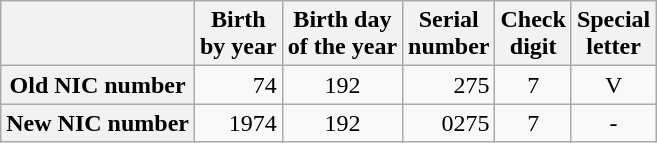<table class="wikitable">
<tr>
<th></th>
<th>Birth <br>by year</th>
<th>Birth day <br>of the year</th>
<th>Serial <br>number</th>
<th>Check <br>digit</th>
<th>Special <br>letter</th>
</tr>
<tr>
<th>Old NIC number</th>
<td style="text-align: right;">74</td>
<td style="text-align: center;">192</td>
<td style="text-align: right;">275</td>
<td style="text-align: center;">7</td>
<td style="text-align: center;">V</td>
</tr>
<tr>
<th>New NIC number</th>
<td style="text-align: right;">1974</td>
<td style="text-align: center;">192</td>
<td style="text-align: right;">0275</td>
<td style="text-align: center;">7</td>
<td style="text-align: center;">-</td>
</tr>
</table>
